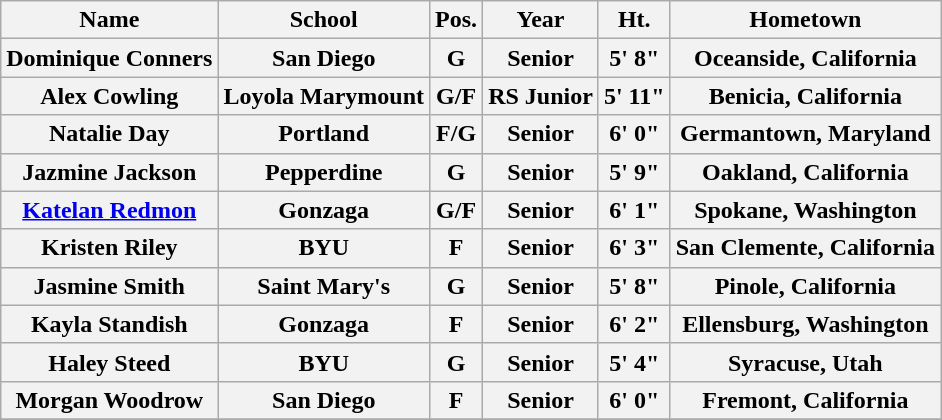<table class="wikitable">
<tr>
<th>Name</th>
<th>School</th>
<th>Pos.</th>
<th>Year</th>
<th>Ht.</th>
<th>Hometown</th>
</tr>
<tr>
<th>Dominique Conners</th>
<th>San Diego</th>
<th>G</th>
<th>Senior</th>
<th>5' 8"</th>
<th>Oceanside, California</th>
</tr>
<tr>
<th>Alex Cowling</th>
<th>Loyola Marymount</th>
<th>G/F</th>
<th>RS Junior</th>
<th>5' 11"</th>
<th>Benicia, California</th>
</tr>
<tr>
<th>Natalie Day</th>
<th>Portland</th>
<th>F/G</th>
<th>Senior</th>
<th>6' 0"</th>
<th>Germantown, Maryland</th>
</tr>
<tr>
<th>Jazmine Jackson</th>
<th>Pepperdine</th>
<th>G</th>
<th>Senior</th>
<th>5' 9"</th>
<th>Oakland, California</th>
</tr>
<tr>
<th><a href='#'>Katelan Redmon</a></th>
<th>Gonzaga</th>
<th>G/F</th>
<th>Senior</th>
<th>6' 1"</th>
<th>Spokane, Washington</th>
</tr>
<tr>
<th>Kristen Riley</th>
<th>BYU</th>
<th>F</th>
<th>Senior</th>
<th>6' 3"</th>
<th>San Clemente, California</th>
</tr>
<tr>
<th>Jasmine Smith</th>
<th>Saint Mary's</th>
<th>G</th>
<th>Senior</th>
<th>5' 8"</th>
<th>Pinole, California</th>
</tr>
<tr>
<th>Kayla Standish</th>
<th>Gonzaga</th>
<th>F</th>
<th>Senior</th>
<th>6' 2"</th>
<th>Ellensburg, Washington</th>
</tr>
<tr>
<th>Haley Steed</th>
<th>BYU</th>
<th>G</th>
<th>Senior</th>
<th>5' 4"</th>
<th>Syracuse, Utah</th>
</tr>
<tr>
<th>Morgan Woodrow</th>
<th>San Diego</th>
<th>F</th>
<th>Senior</th>
<th>6' 0"</th>
<th>Fremont, California</th>
</tr>
<tr>
</tr>
</table>
